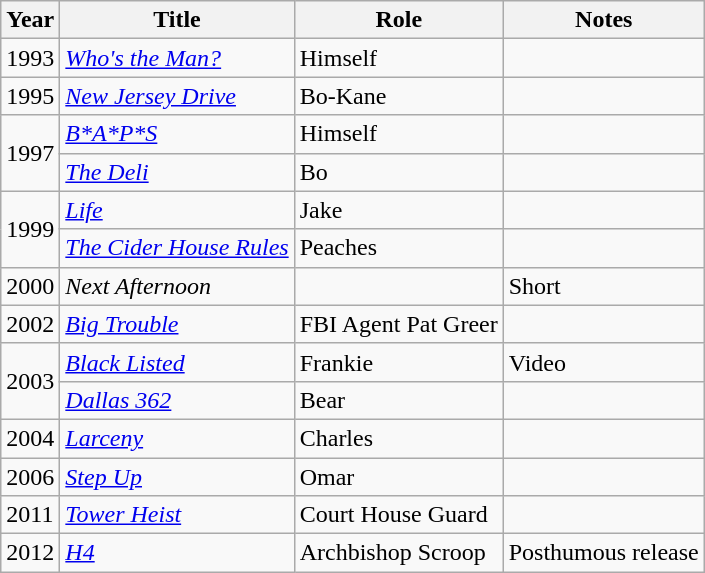<table class="wikitable plainrowheaders sortable" style="margin-right: 0;">
<tr>
<th scope="col">Year</th>
<th scope="col">Title</th>
<th scope="col">Role</th>
<th scope="col" class="unsortable">Notes</th>
</tr>
<tr>
<td>1993</td>
<td><em><a href='#'>Who's the Man?</a></em></td>
<td>Himself</td>
<td></td>
</tr>
<tr>
<td>1995</td>
<td><em><a href='#'>New Jersey Drive</a></em></td>
<td>Bo-Kane</td>
<td></td>
</tr>
<tr>
<td rowspan=2>1997</td>
<td><em><a href='#'>B*A*P*S</a></em></td>
<td>Himself</td>
<td></td>
</tr>
<tr>
<td><em><a href='#'>The Deli</a></em></td>
<td>Bo</td>
<td></td>
</tr>
<tr>
<td rowspan=2>1999</td>
<td><em><a href='#'>Life</a></em></td>
<td>Jake</td>
<td></td>
</tr>
<tr>
<td><em><a href='#'>The Cider House Rules</a></em></td>
<td>Peaches</td>
<td></td>
</tr>
<tr>
<td>2000</td>
<td><em>Next Afternoon</em></td>
<td></td>
<td>Short</td>
</tr>
<tr>
<td>2002</td>
<td><em><a href='#'>Big Trouble</a></em></td>
<td>FBI Agent Pat Greer</td>
<td></td>
</tr>
<tr>
<td rowspan=2>2003</td>
<td><em><a href='#'>Black Listed</a></em></td>
<td>Frankie</td>
<td>Video</td>
</tr>
<tr>
<td><em><a href='#'>Dallas 362</a></em></td>
<td>Bear</td>
<td></td>
</tr>
<tr>
<td>2004</td>
<td><em><a href='#'>Larceny</a></em></td>
<td>Charles</td>
<td></td>
</tr>
<tr>
<td>2006</td>
<td><em><a href='#'>Step Up</a></em></td>
<td>Omar</td>
<td></td>
</tr>
<tr>
<td>2011</td>
<td><em><a href='#'>Tower Heist</a></em></td>
<td>Court House Guard</td>
<td></td>
</tr>
<tr>
<td>2012</td>
<td><em><a href='#'>H4</a></em></td>
<td>Archbishop Scroop</td>
<td>Posthumous release</td>
</tr>
</table>
